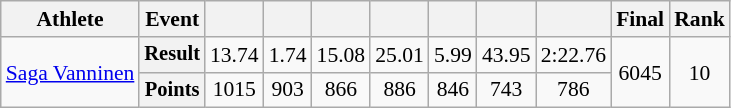<table class="wikitable" style="font-size:90%">
<tr>
<th>Athlete</th>
<th>Event</th>
<th></th>
<th></th>
<th></th>
<th></th>
<th></th>
<th></th>
<th></th>
<th>Final</th>
<th>Rank</th>
</tr>
<tr align="center">
<td rowspan="2" style="text-align:left"><a href='#'>Saga Vanninen</a></td>
<th style="font-size:95%">Result</th>
<td>13.74</td>
<td>1.74</td>
<td>15.08 </td>
<td>25.01</td>
<td>5.99</td>
<td>43.95</td>
<td>2:22.76 </td>
<td rowspan="2">6045</td>
<td rowspan="2">10</td>
</tr>
<tr align="center">
<th style="font-size:95%">Points</th>
<td>1015</td>
<td>903</td>
<td>866</td>
<td>886</td>
<td>846</td>
<td>743</td>
<td>786</td>
</tr>
</table>
